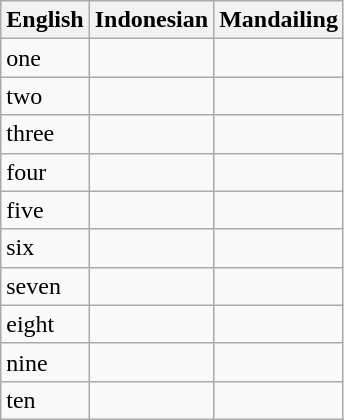<table class="wikitable sortable">
<tr>
<th>English</th>
<th>Indonesian</th>
<th>Mandailing</th>
</tr>
<tr>
<td>one</td>
<td></td>
<td></td>
</tr>
<tr>
<td>two</td>
<td></td>
<td></td>
</tr>
<tr>
<td>three</td>
<td></td>
<td></td>
</tr>
<tr>
<td>four</td>
<td></td>
<td></td>
</tr>
<tr>
<td>five</td>
<td></td>
<td></td>
</tr>
<tr>
<td>six</td>
<td></td>
<td></td>
</tr>
<tr>
<td>seven</td>
<td></td>
<td></td>
</tr>
<tr>
<td>eight</td>
<td></td>
<td></td>
</tr>
<tr>
<td>nine</td>
<td></td>
<td></td>
</tr>
<tr>
<td>ten</td>
<td></td>
<td></td>
</tr>
</table>
